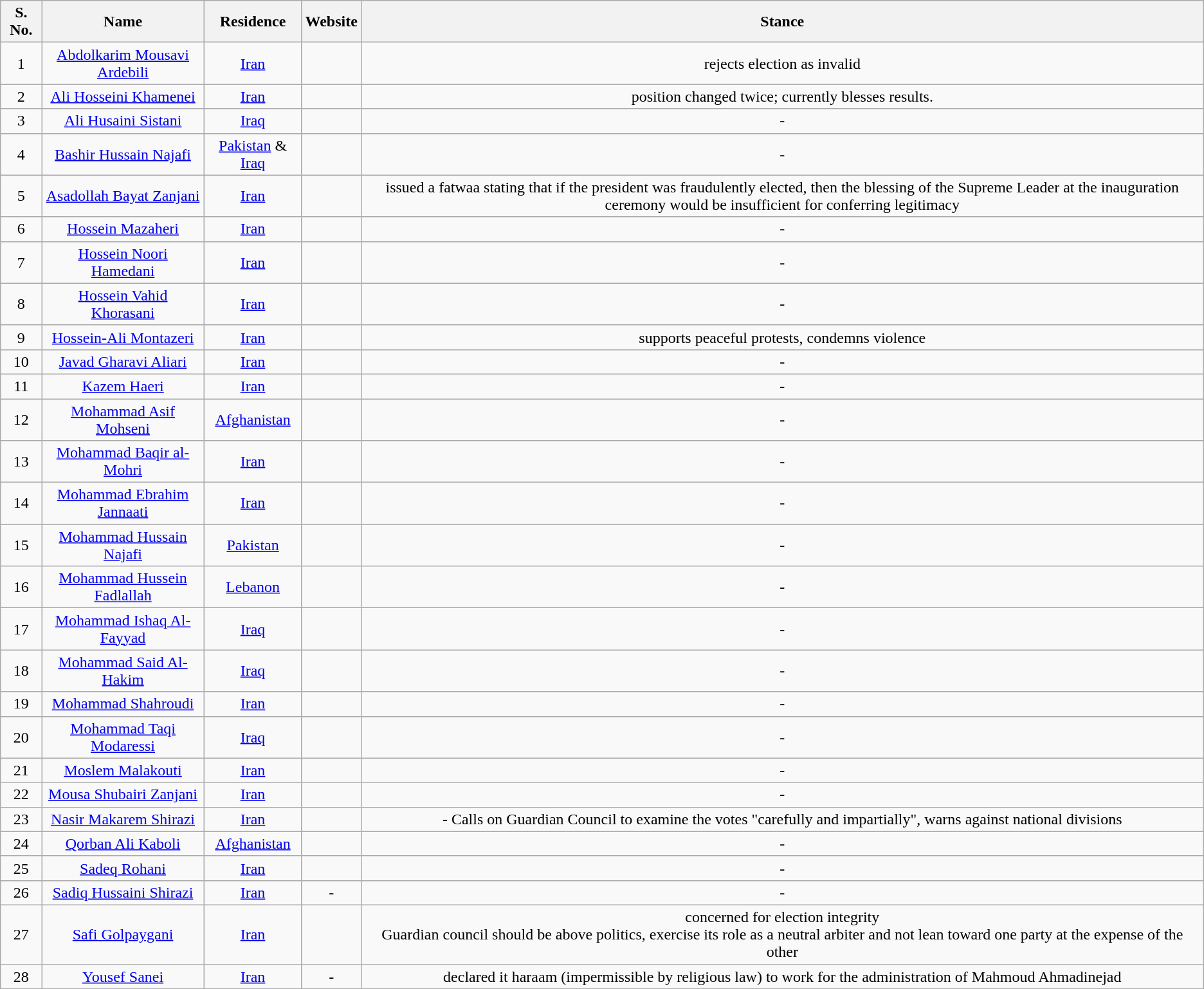<table class="wikitable sortable" style="text-align:center">
<tr>
<th>S. No.</th>
<th>Name</th>
<th>Residence</th>
<th>Website</th>
<th>Stance</th>
</tr>
<tr>
<td>1</td>
<td><a href='#'>Abdolkarim Mousavi Ardebili</a></td>
<td> <a href='#'>Iran</a></td>
<td></td>
<td>rejects election as invalid</td>
</tr>
<tr>
<td>2</td>
<td><a href='#'>Ali Hosseini Khamenei</a></td>
<td> <a href='#'>Iran</a></td>
<td></td>
<td>position changed twice; currently blesses results.</td>
</tr>
<tr>
<td>3</td>
<td><a href='#'>Ali Husaini Sistani</a></td>
<td> <a href='#'>Iraq</a></td>
<td></td>
<td>-</td>
</tr>
<tr>
<td>4</td>
<td><a href='#'>Bashir Hussain Najafi</a></td>
<td> <a href='#'>Pakistan</a> &  <a href='#'>Iraq</a></td>
<td></td>
<td>-</td>
</tr>
<tr>
<td>5</td>
<td><a href='#'>Asadollah Bayat Zanjani</a></td>
<td> <a href='#'>Iran</a></td>
<td></td>
<td>issued a fatwaa stating that if the president was fraudulently elected, then the blessing of the Supreme Leader at the inauguration ceremony would be insufficient for conferring legitimacy</td>
</tr>
<tr>
<td>6</td>
<td><a href='#'>Hossein Mazaheri</a></td>
<td> <a href='#'>Iran</a></td>
<td></td>
<td>-</td>
</tr>
<tr>
<td>7</td>
<td><a href='#'>Hossein Noori Hamedani</a></td>
<td> <a href='#'>Iran</a></td>
<td></td>
<td>-</td>
</tr>
<tr>
<td>8</td>
<td><a href='#'>Hossein Vahid Khorasani</a></td>
<td> <a href='#'>Iran</a></td>
<td></td>
<td>-</td>
</tr>
<tr>
<td>9</td>
<td><a href='#'>Hossein-Ali Montazeri</a></td>
<td> <a href='#'>Iran</a></td>
<td></td>
<td>supports peaceful protests, condemns violence</td>
</tr>
<tr>
<td>10</td>
<td><a href='#'>Javad Gharavi Aliari</a></td>
<td> <a href='#'>Iran</a></td>
<td></td>
<td>-</td>
</tr>
<tr>
<td>11</td>
<td><a href='#'>Kazem Haeri</a></td>
<td> <a href='#'>Iran</a></td>
<td></td>
<td>-</td>
</tr>
<tr>
<td>12</td>
<td><a href='#'>Mohammad Asif Mohseni</a></td>
<td> <a href='#'>Afghanistan</a></td>
<td></td>
<td>-</td>
</tr>
<tr>
<td>13</td>
<td><a href='#'>Mohammad Baqir al-Mohri</a></td>
<td> <a href='#'>Iran</a></td>
<td></td>
<td>-</td>
</tr>
<tr>
<td>14</td>
<td><a href='#'>Mohammad Ebrahim Jannaati</a></td>
<td> <a href='#'>Iran</a></td>
<td></td>
<td>-</td>
</tr>
<tr>
<td>15</td>
<td><a href='#'>Mohammad Hussain Najafi</a></td>
<td> <a href='#'>Pakistan</a></td>
<td></td>
<td>-</td>
</tr>
<tr>
<td>16</td>
<td><a href='#'>Mohammad Hussein Fadlallah</a></td>
<td> <a href='#'>Lebanon</a></td>
<td></td>
<td>-</td>
</tr>
<tr>
<td>17</td>
<td><a href='#'>Mohammad Ishaq Al-Fayyad</a></td>
<td> <a href='#'>Iraq</a></td>
<td> </td>
<td>-</td>
</tr>
<tr>
<td>18</td>
<td><a href='#'>Mohammad Said Al-Hakim</a></td>
<td> <a href='#'>Iraq</a></td>
<td></td>
<td>-</td>
</tr>
<tr>
<td>19</td>
<td><a href='#'>Mohammad Shahroudi</a></td>
<td> <a href='#'>Iran</a></td>
<td> </td>
<td>-</td>
</tr>
<tr>
<td>20</td>
<td><a href='#'>Mohammad Taqi Modaressi</a></td>
<td> <a href='#'>Iraq</a></td>
<td></td>
<td>-</td>
</tr>
<tr>
<td>21</td>
<td><a href='#'>Moslem Malakouti</a></td>
<td> <a href='#'>Iran</a></td>
<td></td>
<td>-</td>
</tr>
<tr>
<td>22</td>
<td><a href='#'>Mousa Shubairi Zanjani</a></td>
<td> <a href='#'>Iran</a></td>
<td></td>
<td>-</td>
</tr>
<tr>
<td>23</td>
<td><a href='#'>Nasir Makarem Shirazi</a></td>
<td> <a href='#'>Iran</a></td>
<td> </td>
<td>- Calls on Guardian Council to examine the votes "carefully and impartially", warns against national divisions</td>
</tr>
<tr>
<td>24</td>
<td><a href='#'>Qorban Ali Kaboli</a></td>
<td> <a href='#'>Afghanistan</a></td>
<td></td>
<td>-</td>
</tr>
<tr>
<td>25</td>
<td><a href='#'>Sadeq Rohani</a></td>
<td> <a href='#'>Iran</a></td>
<td></td>
<td>-</td>
</tr>
<tr>
<td>26</td>
<td><a href='#'>Sadiq Hussaini Shirazi</a></td>
<td> <a href='#'>Iran</a></td>
<td> -</td>
<td>-</td>
</tr>
<tr>
<td>27</td>
<td><a href='#'>Safi Golpaygani</a></td>
<td> <a href='#'>Iran</a></td>
<td></td>
<td>concerned for election integrity <br> Guardian council should be above politics, exercise its role as a neutral arbiter and not lean toward one party at the expense of the other </td>
</tr>
<tr>
<td>28</td>
<td><a href='#'>Yousef Sanei</a></td>
<td> <a href='#'>Iran</a></td>
<td> -</td>
<td>declared it haraam (impermissible by religious law) to work for the administration of Mahmoud Ahmadinejad</td>
</tr>
</table>
